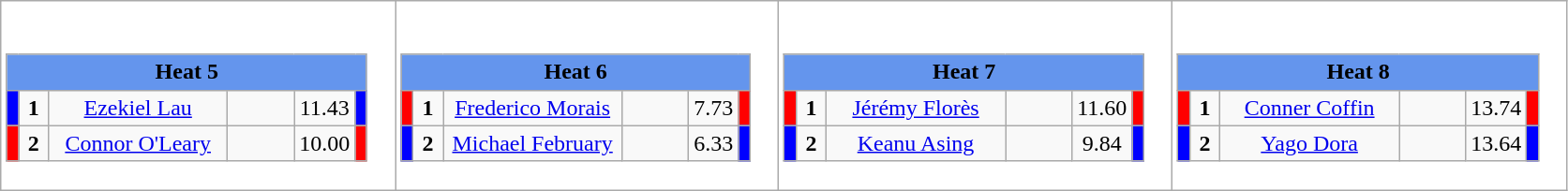<table class="wikitable" style="background:#fff;">
<tr>
<td><div><br><table class="wikitable">
<tr>
<td colspan="6"  style="text-align:center; background:#6495ed;"><strong>Heat 5</strong></td>
</tr>
<tr>
<td style="width:01px; background: #00f;"></td>
<td style="width:14px; text-align:center;"><strong>1</strong></td>
<td style="width:120px; text-align:center;"><a href='#'>Ezekiel Lau</a></td>
<td style="width:40px; text-align:center;"></td>
<td style="width:20px; text-align:center;">11.43</td>
<td style="width:01px; background: #00f;"></td>
</tr>
<tr>
<td style="width:01px; background: #f00;"></td>
<td style="width:14px; text-align:center;"><strong>2</strong></td>
<td style="width:120px; text-align:center;"><a href='#'>Connor O'Leary</a></td>
<td style="width:40px; text-align:center;"></td>
<td style="width:20px; text-align:center;">10.00</td>
<td style="width:01px; background: #f00;"></td>
</tr>
</table>
</div></td>
<td><div><br><table class="wikitable">
<tr>
<td colspan="6"  style="text-align:center; background:#6495ed;"><strong>Heat 6</strong></td>
</tr>
<tr>
<td style="width:01px; background: #f00;"></td>
<td style="width:14px; text-align:center;"><strong>1</strong></td>
<td style="width:120px; text-align:center;"><a href='#'>Frederico Morais</a></td>
<td style="width:40px; text-align:center;"></td>
<td style="width:20px; text-align:center;">7.73</td>
<td style="width:01px; background: #f00;"></td>
</tr>
<tr>
<td style="width:01px; background: #00f;"></td>
<td style="width:14px; text-align:center;"><strong>2</strong></td>
<td style="width:120px; text-align:center;"><a href='#'>Michael February</a></td>
<td style="width:40px; text-align:center;"></td>
<td style="width:20px; text-align:center;">6.33</td>
<td style="width:01px; background: #00f;"></td>
</tr>
</table>
</div></td>
<td><div><br><table class="wikitable">
<tr>
<td colspan="6"  style="text-align:center; background:#6495ed;"><strong>Heat 7</strong></td>
</tr>
<tr>
<td style="width:01px; background: #f00;"></td>
<td style="width:14px; text-align:center;"><strong>1</strong></td>
<td style="width:120px; text-align:center;"><a href='#'>Jérémy Florès</a></td>
<td style="width:40px; text-align:center;"></td>
<td style="width:20px; text-align:center;">11.60</td>
<td style="width:01px; background: #f00;"></td>
</tr>
<tr>
<td style="width:01px; background: #00f;"></td>
<td style="width:14px; text-align:center;"><strong>2</strong></td>
<td style="width:120px; text-align:center;"><a href='#'>Keanu Asing</a></td>
<td style="width:40px; text-align:center;"></td>
<td style="width:20px; text-align:center;">9.84</td>
<td style="width:01px; background: #00f;"></td>
</tr>
</table>
</div></td>
<td><div><br><table class="wikitable">
<tr>
<td colspan="6"  style="text-align:center; background:#6495ed;"><strong>Heat 8</strong></td>
</tr>
<tr>
<td style="width:01px; background: #f00;"></td>
<td style="width:14px; text-align:center;"><strong>1</strong></td>
<td style="width:120px; text-align:center;"><a href='#'>Conner Coffin</a></td>
<td style="width:40px; text-align:center;"></td>
<td style="width:20px; text-align:center;">13.74</td>
<td style="width:01px; background: #f00;"></td>
</tr>
<tr>
<td style="width:01px; background: #00f;"></td>
<td style="width:14px; text-align:center;"><strong>2</strong></td>
<td style="width:120px; text-align:center;"><a href='#'>Yago Dora</a></td>
<td style="width:40px; text-align:center;"></td>
<td style="width:20px; text-align:center;">13.64</td>
<td style="width:01px; background: #00f;"></td>
</tr>
</table>
</div></td>
</tr>
</table>
